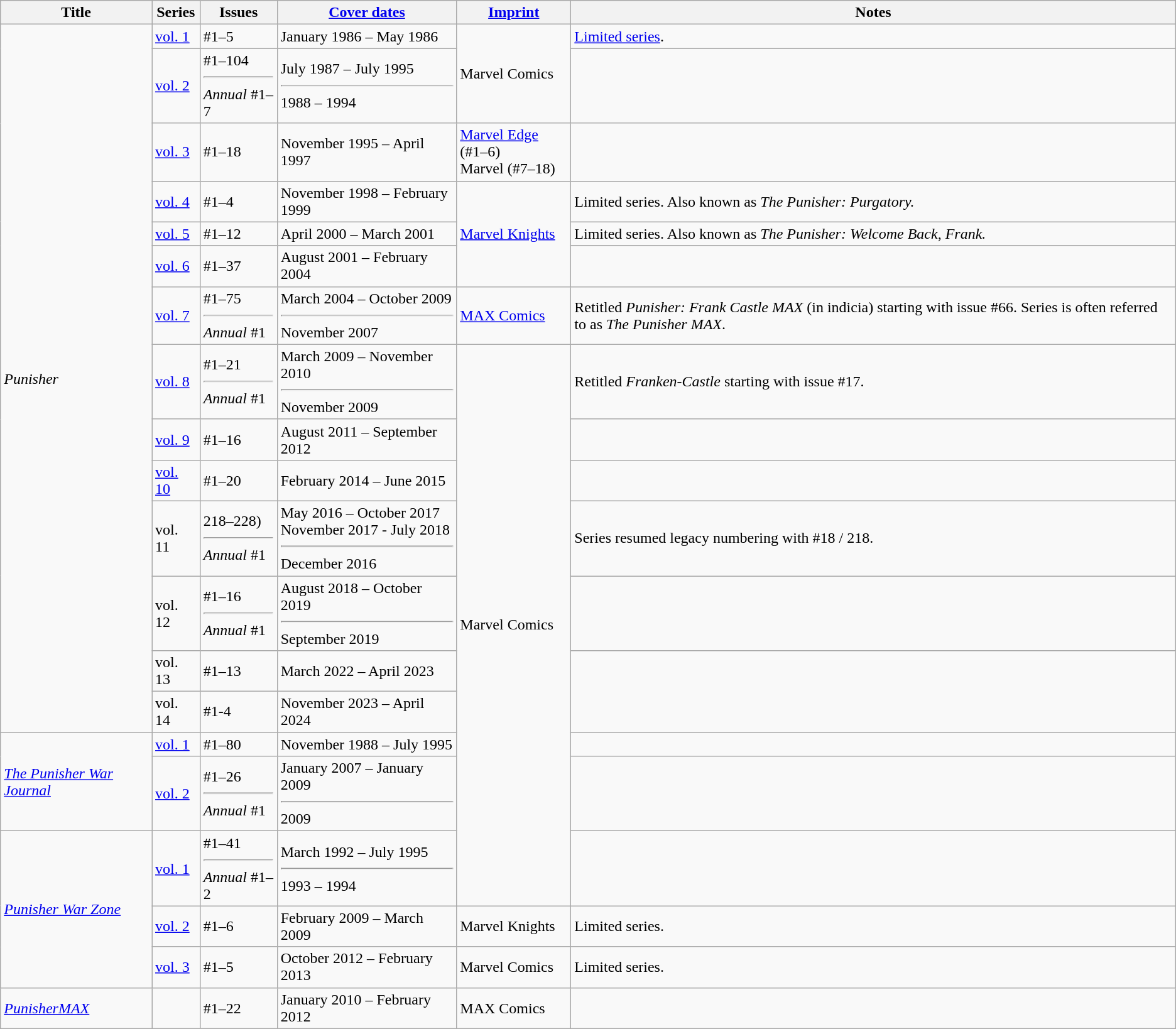<table class="wikitable">
<tr>
<th>Title</th>
<th>Series</th>
<th>Issues</th>
<th><a href='#'>Cover dates</a></th>
<th><a href='#'>Imprint</a></th>
<th>Notes</th>
</tr>
<tr>
<td rowspan="14"><em>Punisher</em></td>
<td><a href='#'>vol. 1</a></td>
<td>#1–5</td>
<td>January 1986 – May 1986</td>
<td rowspan="2">Marvel Comics</td>
<td><a href='#'>Limited series</a>.</td>
</tr>
<tr>
<td><a href='#'>vol. 2</a></td>
<td>#1–104<hr><em>Annual</em> #1–7</td>
<td>July 1987 – July 1995<hr>1988 – 1994</td>
<td></td>
</tr>
<tr>
<td><a href='#'>vol. 3</a></td>
<td>#1–18</td>
<td>November 1995 – April 1997</td>
<td><a href='#'>Marvel Edge</a> (#1–6)<br>Marvel (#7–18)</td>
<td></td>
</tr>
<tr>
<td><a href='#'>vol. 4</a></td>
<td>#1–4</td>
<td>November 1998 – February 1999</td>
<td rowspan="3"><a href='#'>Marvel Knights</a></td>
<td>Limited series. Also known as <em>The Punisher: Purgatory.</em></td>
</tr>
<tr>
<td><a href='#'>vol. 5</a></td>
<td>#1–12</td>
<td>April 2000 – March 2001</td>
<td>Limited series. Also known as <em>The Punisher: Welcome Back, Frank.</em></td>
</tr>
<tr>
<td><a href='#'>vol. 6</a></td>
<td>#1–37</td>
<td>August 2001 – February 2004</td>
<td></td>
</tr>
<tr>
<td><a href='#'>vol. 7</a></td>
<td>#1–75<hr><em>Annual</em> #1</td>
<td>March 2004 – October 2009<hr>November 2007</td>
<td><a href='#'>MAX Comics</a></td>
<td>Retitled <em>Punisher: Frank Castle MAX</em> (in indicia) starting with issue #66. Series is often referred to as <em>The Punisher MAX</em>.</td>
</tr>
<tr>
<td><a href='#'>vol. 8</a></td>
<td>#1–21<hr><em>Annual</em> #1</td>
<td>March 2009 – November 2010<hr>November 2009</td>
<td rowspan="10">Marvel Comics</td>
<td>Retitled <em>Franken-Castle</em> starting with issue #17.</td>
</tr>
<tr>
<td><a href='#'>vol. 9</a></td>
<td>#1–16</td>
<td>August 2011 – September 2012</td>
<td></td>
</tr>
<tr>
<td><a href='#'>vol. 10</a></td>
<td>#1–20</td>
<td>February 2014 – June 2015</td>
<td></td>
</tr>
<tr>
<td>vol. 11</td>
<td>218–228)<hr><em>Annual</em> #1</td>
<td>May 2016 – October 2017<br>November 2017 - July 2018<hr>December 2016</td>
<td>Series resumed legacy numbering with #18 / 218.</td>
</tr>
<tr>
<td>vol. 12</td>
<td>#1–16<hr><em>Annual</em> #1</td>
<td>August 2018 – October 2019<hr>September 2019</td>
<td></td>
</tr>
<tr>
<td>vol. 13</td>
<td>#1–13</td>
<td>March 2022 – April 2023</td>
</tr>
<tr>
<td>vol. 14</td>
<td>#1-4</td>
<td>November 2023 – April 2024</td>
</tr>
<tr>
<td rowspan="2"><em><a href='#'>The Punisher War Journal</a></em></td>
<td><a href='#'>vol. 1</a></td>
<td>#1–80</td>
<td>November 1988 – July 1995</td>
<td></td>
</tr>
<tr>
<td><a href='#'>vol. 2</a></td>
<td>#1–26<hr><em>Annual</em> #1</td>
<td>January 2007 – January 2009<hr>2009</td>
<td></td>
</tr>
<tr>
<td rowspan="3"><em><a href='#'>Punisher War Zone</a></em></td>
<td><a href='#'>vol. 1</a></td>
<td>#1–41<hr><em>Annual</em> #1–2</td>
<td>March 1992 – July 1995<hr>1993 – 1994</td>
<td></td>
</tr>
<tr>
<td><a href='#'>vol. 2</a></td>
<td>#1–6</td>
<td>February 2009 – March 2009</td>
<td>Marvel Knights</td>
<td>Limited series.</td>
</tr>
<tr>
<td><a href='#'>vol. 3</a></td>
<td>#1–5</td>
<td>October 2012 – February 2013</td>
<td>Marvel Comics</td>
<td>Limited series.</td>
</tr>
<tr>
<td><em><a href='#'>PunisherMAX</a></em></td>
<td></td>
<td>#1–22</td>
<td>January 2010 – February 2012</td>
<td>MAX Comics</td>
<td></td>
</tr>
</table>
